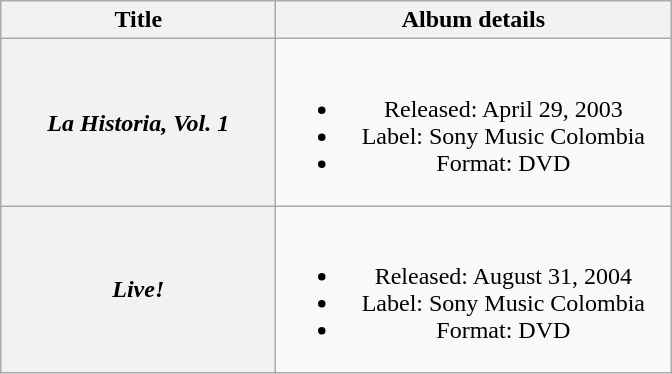<table class="wikitable plainrowheaders" style="text-align:center;">
<tr>
<th scope="col" style="width:11em;">Title</th>
<th scope="col" style="width:16em;">Album details</th>
</tr>
<tr>
<th scope="row"><em>La Historia, Vol. 1</em></th>
<td><br><ul><li>Released: April 29, 2003</li><li>Label: Sony Music Colombia</li><li>Format: DVD</li></ul></td>
</tr>
<tr>
<th scope="row"><em>Live!</em></th>
<td><br><ul><li>Released: August 31, 2004</li><li>Label: Sony Music Colombia</li><li>Format: DVD</li></ul></td>
</tr>
</table>
